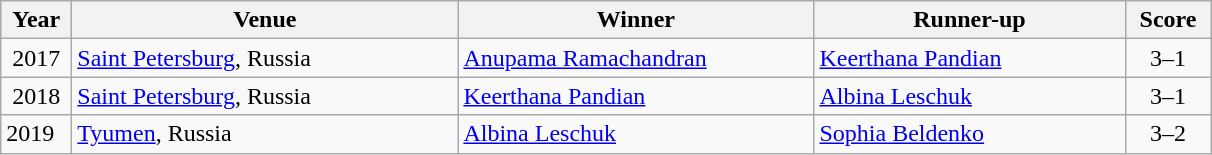<table class="wikitable">
<tr>
<th width=40>Year</th>
<th width=250>Venue</th>
<th width=230>Winner</th>
<th width=200>Runner-up</th>
<th width=50>Score</th>
</tr>
<tr>
<td align = "center">2017</td>
<td> <a href='#'>Saint Petersburg</a>, Russia</td>
<td> <a href='#'>Anupama Ramachandran</a></td>
<td> <a href='#'>Keerthana Pandian</a></td>
<td align = "center">3–1</td>
</tr>
<tr>
<td align = "center">2018</td>
<td> <a href='#'>Saint Petersburg</a>, Russia</td>
<td> <a href='#'>Keerthana Pandian</a></td>
<td> <a href='#'>Albina Leschuk</a></td>
<td align = "center">3–1</td>
</tr>
<tr>
<td align = “center”>2019</td>
<td> <a href='#'>Tyumen</a>, Russia</td>
<td> <a href='#'>Albina Leschuk</a></td>
<td> <a href='#'>Sophia Beldenko</a></td>
<td align = "center">3–2</td>
</tr>
</table>
